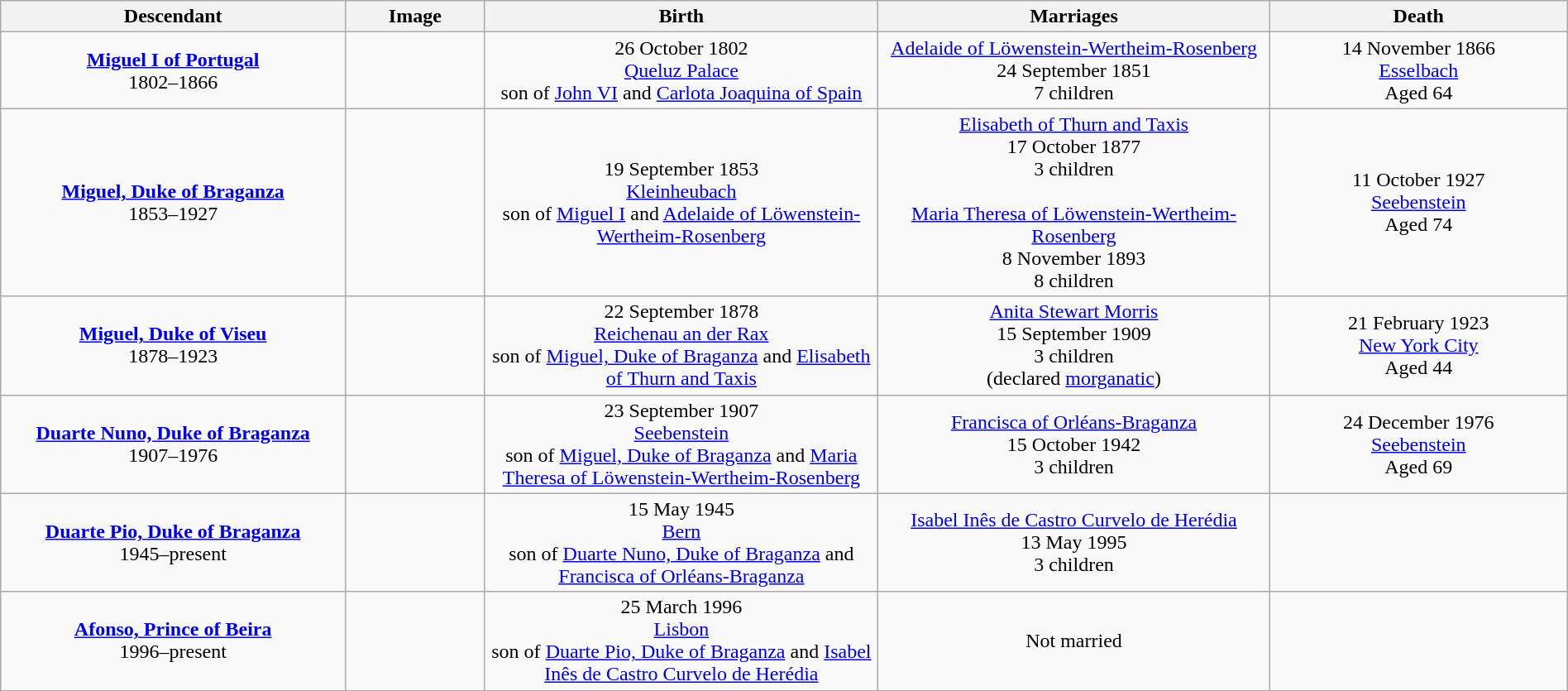<table style="text-align:center; width:100%" class="wikitable">
<tr>
<th width=22%>Descendant</th>
<th width=105px>Image</th>
<th>Birth</th>
<th width=25%>Marriages</th>
<th width=19%>Death</th>
</tr>
<tr>
<td><strong><a href='#'>Miguel I of Portugal</a></strong><br>1802–1866</td>
<td></td>
<td>26 October 1802<br><a href='#'>Queluz Palace</a><br>son of <a href='#'>John VI</a> and <a href='#'>Carlota Joaquina of Spain</a></td>
<td><a href='#'>Adelaide of Löwenstein-Wertheim-Rosenberg</a><br>24 September 1851<br>7 children</td>
<td>14 November 1866<br><a href='#'>Esselbach</a><br>Aged 64</td>
</tr>
<tr>
<td><strong><a href='#'>Miguel, Duke of Braganza</a></strong><br>1853–1927</td>
<td></td>
<td>19 September 1853<br><a href='#'>Kleinheubach</a><br>son of <a href='#'>Miguel I</a> and <a href='#'>Adelaide of Löwenstein-Wertheim-Rosenberg</a></td>
<td><a href='#'>Elisabeth of Thurn and Taxis</a><br>17 October 1877<br>3 children<br><br><a href='#'>Maria Theresa of Löwenstein-Wertheim-Rosenberg</a><br>8 November 1893<br>8 children</td>
<td>11 October 1927<br><a href='#'>Seebenstein</a><br>Aged 74</td>
</tr>
<tr>
<td><strong><a href='#'>Miguel, Duke of Viseu</a></strong><br>1878–1923</td>
<td></td>
<td>22 September 1878<br><a href='#'>Reichenau an der Rax</a><br>son of <a href='#'>Miguel, Duke of Braganza</a> and <a href='#'>Elisabeth of Thurn and Taxis</a></td>
<td><a href='#'>Anita Stewart Morris</a><br>15 September 1909<br>3 children<br>(declared <a href='#'>morganatic</a>)</td>
<td>21 February 1923<br><a href='#'>New York City</a><br>Aged 44</td>
</tr>
<tr>
<td><strong><a href='#'>Duarte Nuno, Duke of Braganza</a></strong><br>1907–1976</td>
<td></td>
<td>23 September 1907<br><a href='#'>Seebenstein</a><br>son of <a href='#'>Miguel, Duke of Braganza</a> and <a href='#'>Maria Theresa of Löwenstein-Wertheim-Rosenberg</a></td>
<td><a href='#'>Francisca of Orléans-Braganza</a><br>15 October 1942<br>3 children</td>
<td>24 December 1976<br><a href='#'>Seebenstein</a><br>Aged 69</td>
</tr>
<tr>
<td><strong><a href='#'>Duarte Pio, Duke of Braganza</a></strong><br>1945–present</td>
<td></td>
<td>15 May 1945<br><a href='#'>Bern</a><br>son of <a href='#'>Duarte Nuno, Duke of Braganza</a> and <a href='#'>Francisca of Orléans-Braganza</a></td>
<td><a href='#'>Isabel Inês de Castro Curvelo de Herédia</a><br>13 May 1995<br>3 children</td>
<td></td>
</tr>
<tr>
<td><strong><a href='#'>Afonso, Prince of Beira</a></strong><br>1996–present</td>
<td></td>
<td>25 March 1996<br><a href='#'>Lisbon</a><br>son of <a href='#'>Duarte Pio, Duke of Braganza</a> and <a href='#'>Isabel Inês de Castro Curvelo de Herédia</a></td>
<td>Not married</td>
<td></td>
</tr>
</table>
